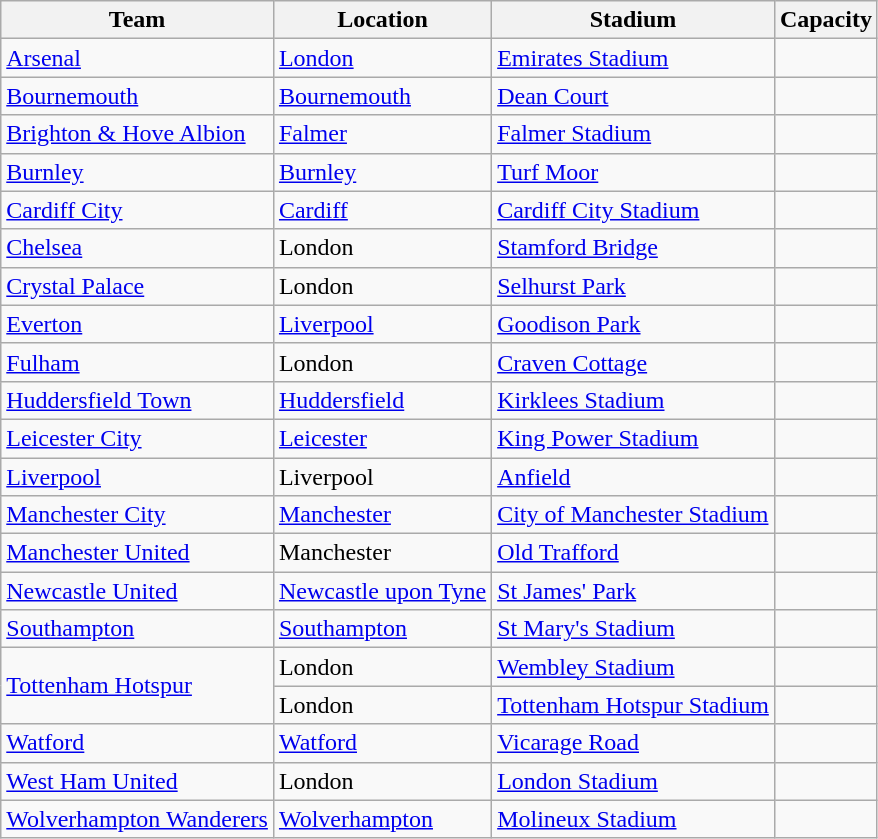<table class="wikitable sortable">
<tr>
<th>Team</th>
<th>Location</th>
<th>Stadium</th>
<th>Capacity</th>
</tr>
<tr>
<td><a href='#'>Arsenal</a></td>
<td><a href='#'>London</a> </td>
<td><a href='#'>Emirates Stadium</a></td>
<td style="text-align:center"></td>
</tr>
<tr>
<td><a href='#'>Bournemouth</a></td>
<td><a href='#'>Bournemouth</a></td>
<td><a href='#'>Dean Court</a></td>
<td style="text-align:center"></td>
</tr>
<tr>
<td><a href='#'>Brighton & Hove Albion</a></td>
<td><a href='#'>Falmer</a></td>
<td><a href='#'>Falmer Stadium</a></td>
<td style="text-align:center"></td>
</tr>
<tr>
<td><a href='#'>Burnley</a></td>
<td><a href='#'>Burnley</a></td>
<td><a href='#'>Turf Moor</a></td>
<td style="text-align:center"></td>
</tr>
<tr>
<td><a href='#'>Cardiff City</a></td>
<td><a href='#'>Cardiff</a></td>
<td><a href='#'>Cardiff City Stadium</a></td>
<td style="text-align:center"></td>
</tr>
<tr>
<td><a href='#'>Chelsea</a></td>
<td>London </td>
<td><a href='#'>Stamford Bridge</a></td>
<td style="text-align:center"></td>
</tr>
<tr>
<td><a href='#'>Crystal Palace</a></td>
<td>London </td>
<td><a href='#'>Selhurst Park</a></td>
<td style="text-align:center"></td>
</tr>
<tr>
<td><a href='#'>Everton</a></td>
<td><a href='#'>Liverpool</a> </td>
<td><a href='#'>Goodison Park</a></td>
<td style="text-align:center"></td>
</tr>
<tr>
<td><a href='#'>Fulham</a></td>
<td>London </td>
<td><a href='#'>Craven Cottage</a></td>
<td style="text-align:center"></td>
</tr>
<tr>
<td><a href='#'>Huddersfield Town</a></td>
<td><a href='#'>Huddersfield</a></td>
<td><a href='#'>Kirklees Stadium</a></td>
<td style="text-align:center"></td>
</tr>
<tr>
<td><a href='#'>Leicester City</a></td>
<td><a href='#'>Leicester</a></td>
<td><a href='#'>King Power Stadium</a></td>
<td style="text-align:center"></td>
</tr>
<tr>
<td><a href='#'>Liverpool</a></td>
<td>Liverpool </td>
<td><a href='#'>Anfield</a></td>
<td style="text-align:center"></td>
</tr>
<tr>
<td><a href='#'>Manchester City</a></td>
<td><a href='#'>Manchester</a> </td>
<td><a href='#'>City of Manchester Stadium</a></td>
<td style="text-align:center"></td>
</tr>
<tr>
<td><a href='#'>Manchester United</a></td>
<td>Manchester </td>
<td><a href='#'>Old Trafford</a></td>
<td style="text-align:center"></td>
</tr>
<tr>
<td><a href='#'>Newcastle United</a></td>
<td><a href='#'>Newcastle upon Tyne</a></td>
<td><a href='#'>St James' Park</a></td>
<td style="text-align:center"></td>
</tr>
<tr>
<td><a href='#'>Southampton</a></td>
<td><a href='#'>Southampton</a></td>
<td><a href='#'>St Mary's Stadium</a></td>
<td style="text-align:center"></td>
</tr>
<tr>
<td rowspan=2><a href='#'>Tottenham Hotspur</a></td>
<td>London </td>
<td><a href='#'>Wembley Stadium</a></td>
<td style="text-align:center"></td>
</tr>
<tr>
<td>London </td>
<td><a href='#'>Tottenham Hotspur Stadium</a></td>
<td style="text-align:center"></td>
</tr>
<tr>
<td><a href='#'>Watford</a></td>
<td><a href='#'>Watford</a></td>
<td><a href='#'>Vicarage Road</a></td>
<td style="text-align:center"></td>
</tr>
<tr>
<td><a href='#'>West Ham United</a></td>
<td>London </td>
<td><a href='#'>London Stadium</a></td>
<td style="text-align:center"></td>
</tr>
<tr>
<td><a href='#'>Wolverhampton Wanderers</a></td>
<td><a href='#'>Wolverhampton</a></td>
<td><a href='#'>Molineux Stadium</a></td>
<td style="text-align:center"></td>
</tr>
</table>
